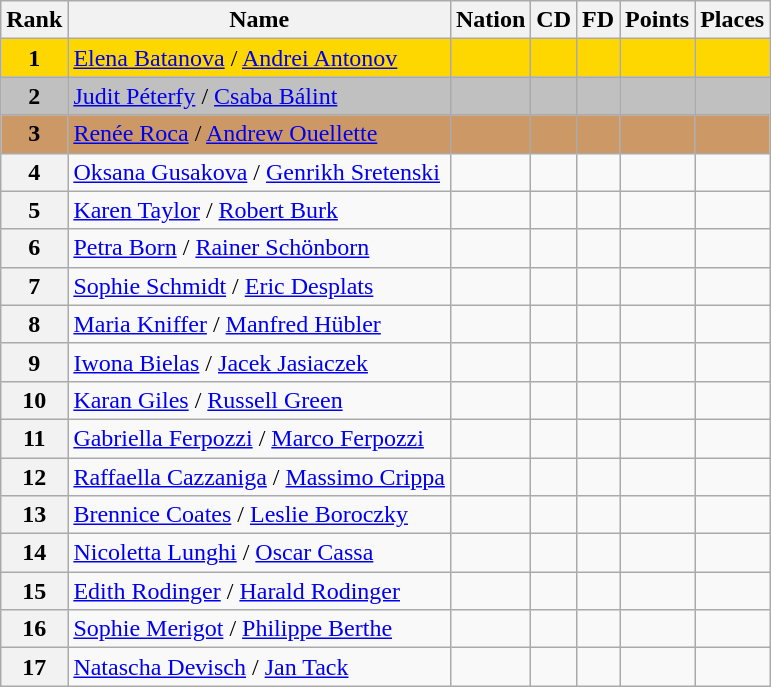<table class="wikitable">
<tr>
<th>Rank</th>
<th>Name</th>
<th>Nation</th>
<th>CD</th>
<th>FD</th>
<th>Points</th>
<th>Places</th>
</tr>
<tr bgcolor=gold>
<td align=center><strong>1</strong></td>
<td><a href='#'>Elena Batanova</a> / <a href='#'>Andrei Antonov</a></td>
<td></td>
<td></td>
<td></td>
<td></td>
<td></td>
</tr>
<tr bgcolor=silver>
<td align=center><strong>2</strong></td>
<td><a href='#'>Judit Péterfy</a> / <a href='#'>Csaba Bálint</a></td>
<td></td>
<td></td>
<td></td>
<td></td>
<td></td>
</tr>
<tr bgcolor=cc9966>
<td align=center><strong>3</strong></td>
<td><a href='#'>Renée Roca</a> / <a href='#'>Andrew Ouellette</a></td>
<td></td>
<td></td>
<td></td>
<td></td>
<td></td>
</tr>
<tr>
<th>4</th>
<td><a href='#'>Oksana Gusakova</a> / <a href='#'>Genrikh Sretenski</a></td>
<td></td>
<td></td>
<td></td>
<td></td>
<td></td>
</tr>
<tr>
<th>5</th>
<td><a href='#'>Karen Taylor</a> / <a href='#'>Robert Burk</a></td>
<td></td>
<td></td>
<td></td>
<td></td>
<td></td>
</tr>
<tr>
<th>6</th>
<td><a href='#'>Petra Born</a> / <a href='#'>Rainer Schönborn</a></td>
<td></td>
<td></td>
<td></td>
<td></td>
<td></td>
</tr>
<tr>
<th>7</th>
<td><a href='#'>Sophie Schmidt</a> / <a href='#'>Eric Desplats</a></td>
<td></td>
<td></td>
<td></td>
<td></td>
<td></td>
</tr>
<tr>
<th>8</th>
<td><a href='#'>Maria Kniffer</a> / <a href='#'>Manfred Hübler</a></td>
<td></td>
<td></td>
<td></td>
<td></td>
<td></td>
</tr>
<tr>
<th>9</th>
<td><a href='#'>Iwona Bielas</a> / <a href='#'>Jacek Jasiaczek</a></td>
<td></td>
<td></td>
<td></td>
<td></td>
<td></td>
</tr>
<tr>
<th>10</th>
<td><a href='#'>Karan Giles</a> / <a href='#'>Russell Green</a></td>
<td></td>
<td></td>
<td></td>
<td></td>
<td></td>
</tr>
<tr>
<th>11</th>
<td><a href='#'>Gabriella Ferpozzi</a> / <a href='#'>Marco Ferpozzi</a></td>
<td></td>
<td></td>
<td></td>
<td></td>
<td></td>
</tr>
<tr>
<th>12</th>
<td><a href='#'>Raffaella Cazzaniga</a> / <a href='#'>Massimo Crippa</a></td>
<td></td>
<td></td>
<td></td>
<td></td>
<td></td>
</tr>
<tr>
<th>13</th>
<td><a href='#'>Brennice Coates</a> / <a href='#'>Leslie Boroczky</a></td>
<td></td>
<td></td>
<td></td>
<td></td>
<td></td>
</tr>
<tr>
<th>14</th>
<td><a href='#'>Nicoletta Lunghi</a> / <a href='#'>Oscar Cassa</a></td>
<td></td>
<td></td>
<td></td>
<td></td>
<td></td>
</tr>
<tr>
<th>15</th>
<td><a href='#'>Edith Rodinger</a> / <a href='#'>Harald Rodinger</a></td>
<td></td>
<td></td>
<td></td>
<td></td>
<td></td>
</tr>
<tr>
<th>16</th>
<td><a href='#'>Sophie Merigot</a> / <a href='#'>Philippe Berthe</a></td>
<td></td>
<td></td>
<td></td>
<td></td>
<td></td>
</tr>
<tr>
<th>17</th>
<td><a href='#'>Natascha Devisch</a> / <a href='#'>Jan Tack</a></td>
<td></td>
<td></td>
<td></td>
<td></td>
<td></td>
</tr>
</table>
